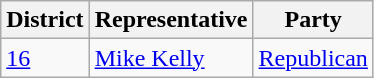<table class="wikitable">
<tr>
<th>District</th>
<th>Representative</th>
<th>Party</th>
</tr>
<tr>
<td><a href='#'>16</a></td>
<td><a href='#'>Mike Kelly</a></td>
<td><a href='#'>Republican</a></td>
</tr>
</table>
